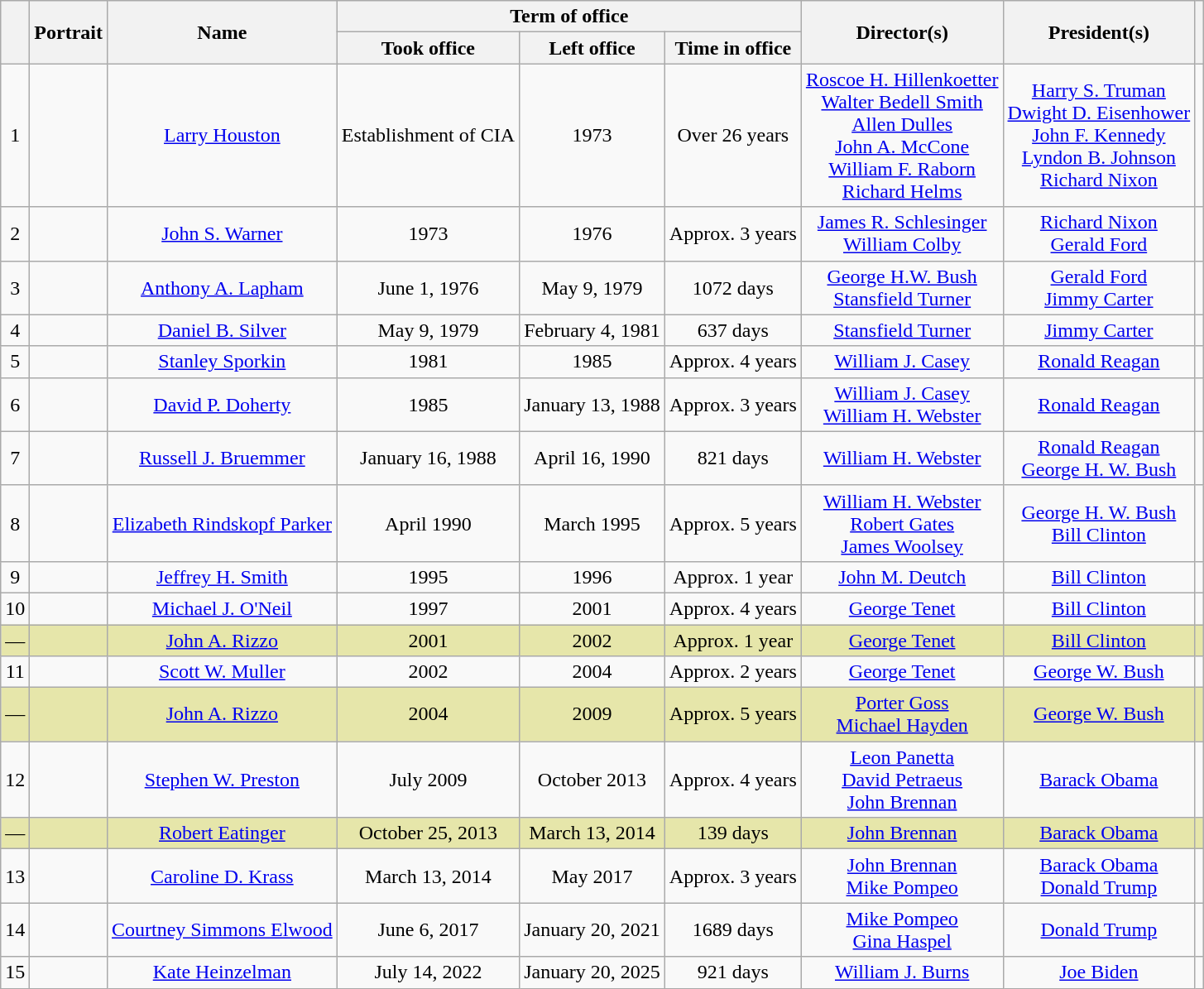<table class="wikitable sortable" style="text-align:center">
<tr>
<th rowspan="2"></th>
<th rowspan="2" class="unsortable">Portrait</th>
<th rowspan="2">Name</th>
<th colspan="3">Term of office</th>
<th rowspan="2">Director(s)</th>
<th rowspan="2">President(s)</th>
<th rowspan="2"></th>
</tr>
<tr>
<th>Took office</th>
<th>Left office</th>
<th>Time in office</th>
</tr>
<tr>
<td>1</td>
<td></td>
<td><a href='#'>Larry Houston</a></td>
<td>Establishment of CIA</td>
<td>1973</td>
<td>Over 26 years</td>
<td><a href='#'>Roscoe H. Hillenkoetter</a><br><a href='#'>Walter Bedell Smith</a><br><a href='#'>Allen Dulles</a><br><a href='#'>John A. McCone</a><br><a href='#'>William F. Raborn</a><br><a href='#'>Richard Helms</a></td>
<td><a href='#'>Harry S. Truman</a><br><a href='#'>Dwight D. Eisenhower</a><br><a href='#'>John F. Kennedy</a><br><a href='#'>Lyndon B. Johnson</a><br><a href='#'>Richard Nixon</a></td>
<td></td>
</tr>
<tr>
<td>2</td>
<td></td>
<td><a href='#'>John S. Warner</a></td>
<td>1973</td>
<td>1976</td>
<td>Approx. 3 years</td>
<td><a href='#'>James R. Schlesinger</a><br><a href='#'>William Colby</a></td>
<td><a href='#'>Richard Nixon</a><br><a href='#'>Gerald Ford</a></td>
<td></td>
</tr>
<tr>
<td>3</td>
<td></td>
<td><a href='#'>Anthony A. Lapham</a></td>
<td>June 1, 1976</td>
<td>May 9, 1979</td>
<td>1072 days</td>
<td><a href='#'>George H.W. Bush</a><br><a href='#'>Stansfield Turner</a></td>
<td><a href='#'>Gerald Ford</a><br><a href='#'>Jimmy Carter</a></td>
<td></td>
</tr>
<tr>
<td>4</td>
<td></td>
<td><a href='#'>Daniel B. Silver</a></td>
<td>May 9, 1979</td>
<td>February 4, 1981</td>
<td>637 days</td>
<td><a href='#'>Stansfield Turner</a></td>
<td><a href='#'>Jimmy Carter</a></td>
<td></td>
</tr>
<tr>
<td>5</td>
<td></td>
<td><a href='#'>Stanley Sporkin</a></td>
<td>1981</td>
<td>1985</td>
<td>Approx. 4 years</td>
<td><a href='#'>William J. Casey</a></td>
<td><a href='#'>Ronald Reagan</a></td>
<td></td>
</tr>
<tr>
<td>6</td>
<td></td>
<td><a href='#'>David P. Doherty</a></td>
<td>1985</td>
<td>January 13, 1988</td>
<td>Approx. 3 years</td>
<td><a href='#'>William J. Casey</a><br><a href='#'>William H. Webster</a></td>
<td><a href='#'>Ronald Reagan</a></td>
<td></td>
</tr>
<tr>
<td>7</td>
<td></td>
<td><a href='#'>Russell J. Bruemmer</a></td>
<td>January 16, 1988</td>
<td>April 16, 1990</td>
<td>821 days</td>
<td><a href='#'>William H. Webster</a></td>
<td><a href='#'>Ronald Reagan</a><br><a href='#'>George H. W. Bush</a></td>
<td></td>
</tr>
<tr>
<td>8</td>
<td></td>
<td><a href='#'>Elizabeth Rindskopf Parker</a></td>
<td>April 1990</td>
<td>March 1995</td>
<td>Approx. 5 years</td>
<td><a href='#'>William H. Webster</a><br><a href='#'>Robert Gates</a><br><a href='#'>James Woolsey</a></td>
<td><a href='#'>George H. W. Bush</a><br><a href='#'>Bill Clinton</a></td>
<td></td>
</tr>
<tr>
<td>9</td>
<td></td>
<td><a href='#'>Jeffrey H. Smith</a></td>
<td>1995</td>
<td>1996</td>
<td>Approx. 1 year</td>
<td><a href='#'>John M. Deutch</a></td>
<td><a href='#'>Bill Clinton</a></td>
<td></td>
</tr>
<tr>
<td>10</td>
<td></td>
<td><a href='#'>Michael J. O'Neil</a></td>
<td>1997</td>
<td>2001</td>
<td>Approx. 4 years</td>
<td><a href='#'>George Tenet</a></td>
<td><a href='#'>Bill Clinton</a></td>
<td></td>
</tr>
<tr>
<td style="background:#e6e6aa;">—</td>
<td style="background:#e6e6aa;"></td>
<td style="background:#e6e6aa;"><a href='#'>John A. Rizzo</a><br></td>
<td style="background:#e6e6aa;">2001</td>
<td style="background:#e6e6aa;">2002</td>
<td style="background:#e6e6aa;">Approx. 1 year</td>
<td style="background:#e6e6aa;"><a href='#'>George Tenet</a></td>
<td style="background:#e6e6aa;"><a href='#'>Bill Clinton</a></td>
<td style="background:#e6e6aa;"></td>
</tr>
<tr>
<td>11</td>
<td></td>
<td><a href='#'>Scott W. Muller</a></td>
<td>2002</td>
<td>2004</td>
<td>Approx. 2 years</td>
<td><a href='#'>George Tenet</a></td>
<td><a href='#'>George W. Bush</a></td>
<td></td>
</tr>
<tr>
<td style="background:#e6e6aa;">—</td>
<td style="background:#e6e6aa;"></td>
<td style="background:#e6e6aa;"><a href='#'>John A. Rizzo</a><br></td>
<td style="background:#e6e6aa;">2004</td>
<td style="background:#e6e6aa;">2009</td>
<td style="background:#e6e6aa;">Approx. 5 years</td>
<td style="background:#e6e6aa;"><a href='#'>Porter Goss</a><br><a href='#'>Michael Hayden</a></td>
<td style="background:#e6e6aa;"><a href='#'>George W. Bush</a></td>
<td style="background:#e6e6aa;"></td>
</tr>
<tr>
<td>12</td>
<td></td>
<td><a href='#'>Stephen W. Preston</a></td>
<td>July 2009</td>
<td>October 2013</td>
<td>Approx. 4 years</td>
<td><a href='#'>Leon Panetta</a><br><a href='#'>David Petraeus</a><br><a href='#'>John Brennan</a></td>
<td><a href='#'>Barack Obama</a></td>
<td></td>
</tr>
<tr>
<td style="background:#e6e6aa;">—</td>
<td style="background:#e6e6aa;"></td>
<td style="background:#e6e6aa;"><a href='#'>Robert Eatinger</a><br></td>
<td style="background:#e6e6aa;">October 25, 2013</td>
<td style="background:#e6e6aa;">March 13, 2014</td>
<td style="background:#e6e6aa;">139 days</td>
<td style="background:#e6e6aa;"><a href='#'>John Brennan</a></td>
<td style="background:#e6e6aa;"><a href='#'>Barack Obama</a></td>
<td style="background:#e6e6aa;"></td>
</tr>
<tr>
<td>13</td>
<td></td>
<td><a href='#'>Caroline D. Krass</a></td>
<td>March 13, 2014</td>
<td>May 2017</td>
<td>Approx. 3 years</td>
<td><a href='#'>John Brennan</a><br><a href='#'>Mike Pompeo</a></td>
<td><a href='#'>Barack Obama</a><br><a href='#'>Donald Trump</a></td>
<td></td>
</tr>
<tr>
<td>14</td>
<td></td>
<td><a href='#'>Courtney Simmons Elwood</a></td>
<td>June 6, 2017</td>
<td>January 20, 2021</td>
<td>1689 days</td>
<td><a href='#'>Mike Pompeo</a><br><a href='#'>Gina Haspel</a></td>
<td><a href='#'>Donald Trump</a></td>
<td></td>
</tr>
<tr>
<td>15</td>
<td></td>
<td><a href='#'>Kate Heinzelman</a></td>
<td>July 14, 2022</td>
<td>January 20, 2025</td>
<td>921 days</td>
<td><a href='#'>William J. Burns</a></td>
<td><a href='#'>Joe Biden</a></td>
<td></td>
</tr>
</table>
